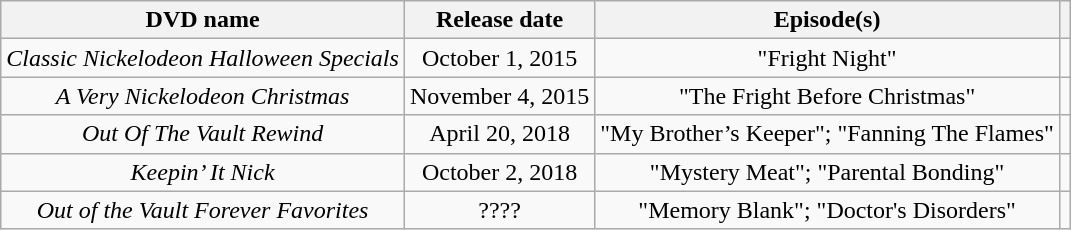<table class="wikitable" style="text-align:center">
<tr>
<th>DVD name</th>
<th>Release date</th>
<th>Episode(s)</th>
<th></th>
</tr>
<tr>
<td><em>Classic Nickelodeon Halloween Specials</em></td>
<td>October 1, 2015</td>
<td>"Fright Night"</td>
<td></td>
</tr>
<tr>
<td><em>A Very Nickelodeon Christmas </em></td>
<td>November 4, 2015</td>
<td>"The Fright Before Christmas"</td>
<td></td>
</tr>
<tr>
<td><em>Out Of The Vault Rewind</em></td>
<td>April 20, 2018</td>
<td>"My Brother’s Keeper"; "Fanning The Flames"</td>
<td></td>
</tr>
<tr>
<td><em>Keepin’ It Nick</em></td>
<td>October 2, 2018</td>
<td>"Mystery Meat"; "Parental Bonding"</td>
<td></td>
</tr>
<tr>
<td><em>Out of the Vault Forever Favorites</em></td>
<td>????</td>
<td>"Memory Blank"; "Doctor's Disorders"</td>
<td></td>
</tr>
</table>
